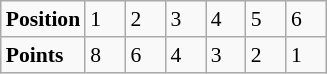<table class="wikitable" style="font-size: 90%;">
<tr>
<td><strong>Position</strong></td>
<td width=20>1</td>
<td width=20>2</td>
<td width=20>3</td>
<td width=20>4</td>
<td width=20>5</td>
<td width=20>6</td>
</tr>
<tr>
<td><strong>Points</strong></td>
<td>8</td>
<td>6</td>
<td>4</td>
<td>3</td>
<td>2</td>
<td>1</td>
</tr>
</table>
